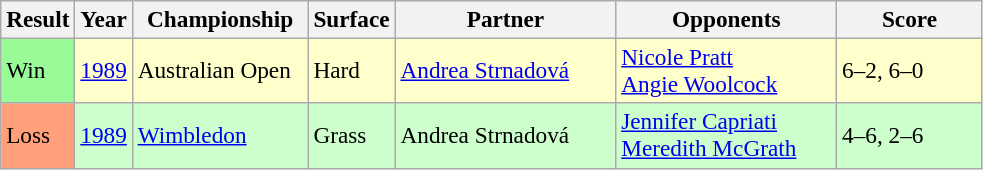<table class="sortable wikitable" style=font-size:97%>
<tr>
<th>Result</th>
<th>Year</th>
<th style="width:110px">Championship</th>
<th style="width:50px">Surface</th>
<th style="width:140px">Partner</th>
<th style="width:140px">Opponents</th>
<th style="width:90px" class="unsortable">Score</th>
</tr>
<tr bgcolor=#FFFFCC>
<td style="background:#98fb98;">Win</td>
<td><a href='#'>1989</a></td>
<td>Australian Open</td>
<td>Hard</td>
<td> <a href='#'>Andrea Strnadová</a></td>
<td> <a href='#'>Nicole Pratt</a> <br>  <a href='#'>Angie Woolcock</a></td>
<td>6–2, 6–0</td>
</tr>
<tr bgcolor=#CCFFCC>
<td style="background:#ffa07a;">Loss</td>
<td><a href='#'>1989</a></td>
<td><a href='#'>Wimbledon</a></td>
<td>Grass</td>
<td> Andrea Strnadová</td>
<td> <a href='#'>Jennifer Capriati</a> <br>  <a href='#'>Meredith McGrath</a></td>
<td>4–6, 2–6</td>
</tr>
</table>
